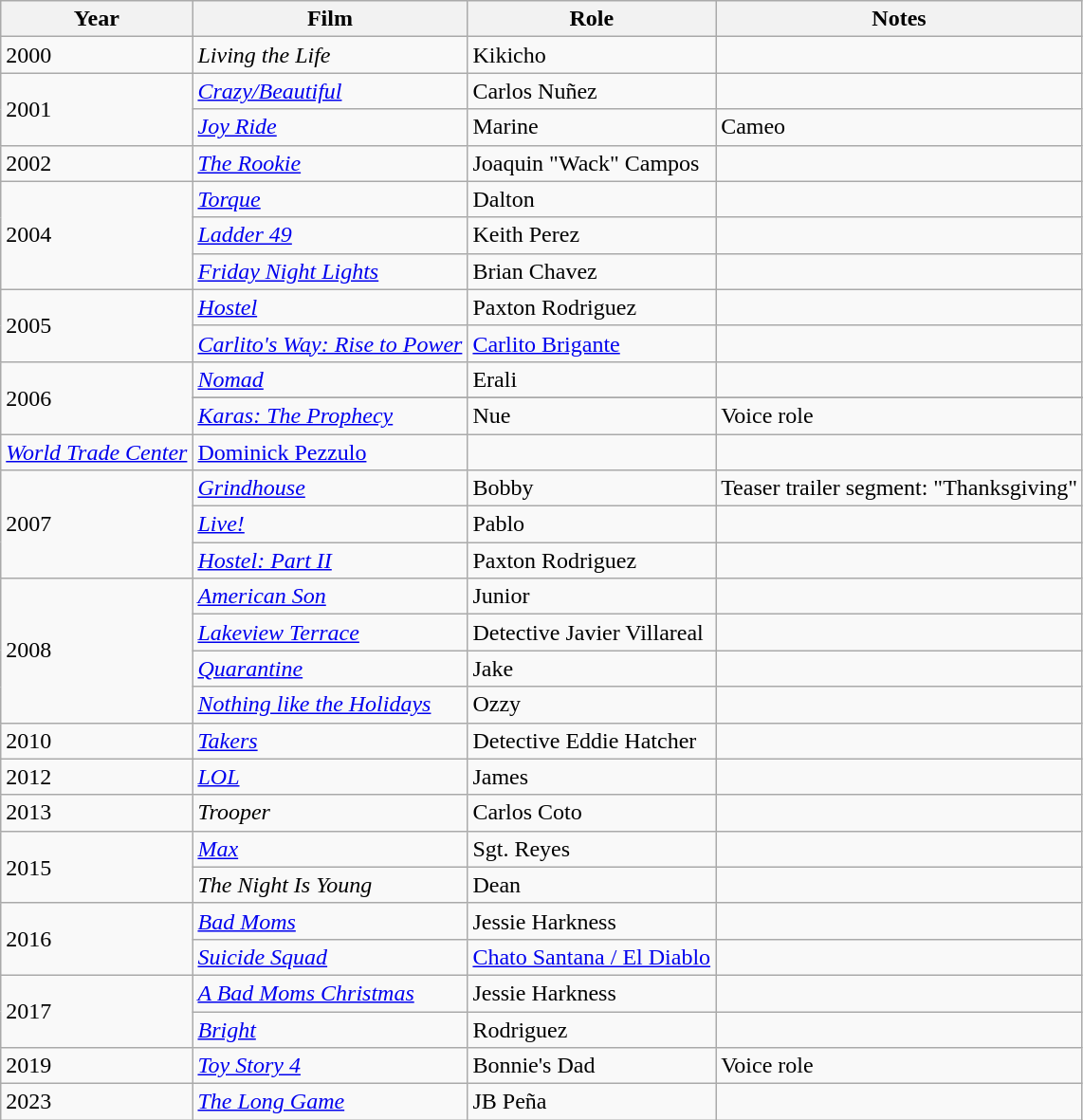<table class="wikitable sortable">
<tr>
<th>Year</th>
<th>Film</th>
<th>Role</th>
<th>Notes</th>
</tr>
<tr>
<td>2000</td>
<td><em> Living the Life</em></td>
<td>Kikicho</td>
<td></td>
</tr>
<tr>
<td rowspan=2>2001</td>
<td><em><a href='#'>Crazy/Beautiful</a></em></td>
<td>Carlos Nuñez</td>
<td></td>
</tr>
<tr>
<td><em><a href='#'>Joy Ride</a></em></td>
<td>Marine</td>
<td>Cameo</td>
</tr>
<tr>
<td>2002</td>
<td><em><a href='#'>The Rookie</a></em></td>
<td>Joaquin "Wack" Campos</td>
<td></td>
</tr>
<tr>
<td rowspan=3>2004</td>
<td><em><a href='#'>Torque</a></em></td>
<td>Dalton</td>
<td></td>
</tr>
<tr>
<td><em><a href='#'>Ladder 49</a></em></td>
<td>Keith Perez</td>
<td></td>
</tr>
<tr>
<td><em><a href='#'>Friday Night Lights</a></em></td>
<td>Brian Chavez</td>
<td></td>
</tr>
<tr>
<td rowspan=2>2005</td>
<td><em><a href='#'>Hostel</a></em></td>
<td>Paxton Rodriguez</td>
<td></td>
</tr>
<tr>
<td><em><a href='#'>Carlito's Way: Rise to Power</a></em></td>
<td><a href='#'>Carlito Brigante</a></td>
<td></td>
</tr>
<tr>
<td rowspan=3>2006</td>
<td><em><a href='#'>Nomad</a></em></td>
<td>Erali</td>
<td></td>
</tr>
<tr>
</tr>
<tr>
<td><em><a href='#'>Karas: The Prophecy</a></em></td>
<td>Nue</td>
<td>Voice role</td>
</tr>
<tr>
<td><em><a href='#'>World Trade Center</a></em></td>
<td><a href='#'>Dominick Pezzulo</a></td>
<td></td>
</tr>
<tr>
<td rowspan=3>2007</td>
<td><em><a href='#'>Grindhouse</a></em></td>
<td>Bobby</td>
<td>Teaser trailer segment: "Thanksgiving"</td>
</tr>
<tr>
<td><em><a href='#'>Live!</a></em></td>
<td>Pablo</td>
<td></td>
</tr>
<tr>
<td><em><a href='#'>Hostel: Part II</a></em></td>
<td>Paxton Rodriguez</td>
<td></td>
</tr>
<tr>
<td rowspan=4>2008</td>
<td><em><a href='#'>American Son</a></em></td>
<td>Junior</td>
<td></td>
</tr>
<tr>
<td><em><a href='#'>Lakeview Terrace</a></em></td>
<td>Detective Javier Villareal</td>
<td></td>
</tr>
<tr>
<td><em><a href='#'>Quarantine</a></em></td>
<td>Jake</td>
<td></td>
</tr>
<tr>
<td><em><a href='#'>Nothing like the Holidays</a></em></td>
<td>Ozzy</td>
<td></td>
</tr>
<tr>
<td>2010</td>
<td><em><a href='#'>Takers</a></em></td>
<td>Detective Eddie Hatcher</td>
<td></td>
</tr>
<tr>
<td>2012</td>
<td><em><a href='#'>LOL</a></em></td>
<td>James</td>
<td></td>
</tr>
<tr>
<td>2013</td>
<td><em>Trooper</em></td>
<td>Carlos Coto</td>
<td></td>
</tr>
<tr>
<td rowspan=2>2015</td>
<td><em><a href='#'>Max</a></em></td>
<td>Sgt. Reyes</td>
<td></td>
</tr>
<tr>
<td><em>The Night Is Young</em></td>
<td>Dean</td>
<td></td>
</tr>
<tr>
<td rowspan=2>2016</td>
<td><em><a href='#'>Bad Moms</a></em></td>
<td>Jessie Harkness</td>
<td></td>
</tr>
<tr>
<td><em><a href='#'>Suicide Squad</a></em></td>
<td><a href='#'>Chato Santana / El Diablo</a></td>
<td></td>
</tr>
<tr>
<td rowspan=2>2017</td>
<td><em><a href='#'>A Bad Moms Christmas</a></em></td>
<td>Jessie Harkness</td>
<td></td>
</tr>
<tr>
<td><em><a href='#'>Bright</a></em></td>
<td>Rodriguez</td>
<td></td>
</tr>
<tr>
<td>2019</td>
<td><em><a href='#'>Toy Story 4</a></em></td>
<td>Bonnie's Dad</td>
<td>Voice role</td>
</tr>
<tr>
<td>2023</td>
<td><em><a href='#'>The Long Game</a></em></td>
<td>JB Peña</td>
<td></td>
</tr>
</table>
